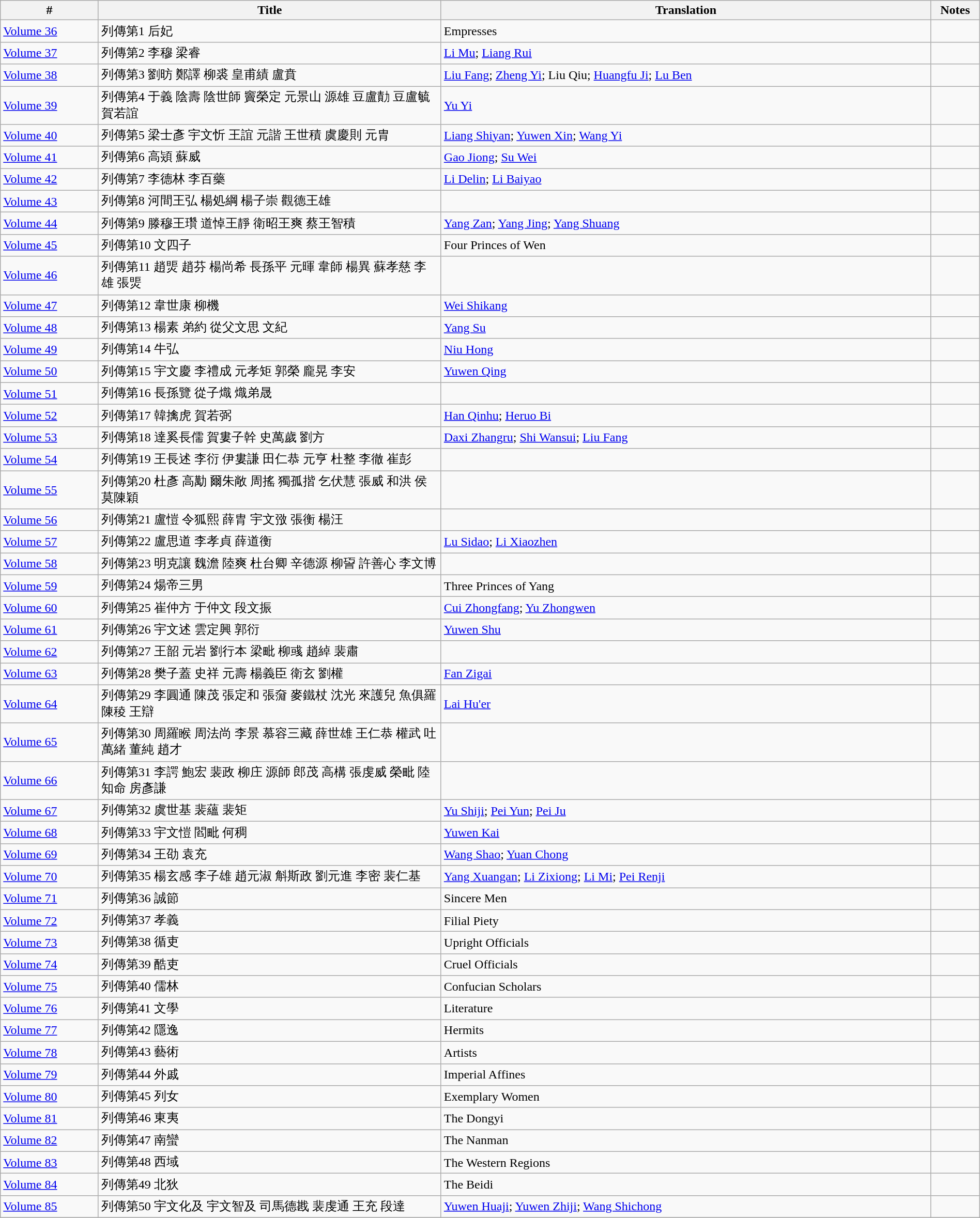<table class=wikitable width=100%>
<tr>
<th width=10%>#</th>
<th width=35%>Title</th>
<th width=50%>Translation</th>
<th width=5%>Notes</th>
</tr>
<tr>
<td><a href='#'>Volume 36</a></td>
<td>列傳第1 后妃</td>
<td>Empresses</td>
<td></td>
</tr>
<tr>
<td><a href='#'>Volume 37</a></td>
<td>列傳第2 李穆 梁睿</td>
<td><a href='#'>Li Mu</a>; <a href='#'>Liang Rui</a></td>
<td></td>
</tr>
<tr>
<td><a href='#'>Volume 38</a></td>
<td>列傳第3 劉昉 鄭譯 柳裘 皇甫績 盧賁</td>
<td><a href='#'>Liu Fang</a>; <a href='#'>Zheng Yi</a>; Liu Qiu; <a href='#'>Huangfu Ji</a>; <a href='#'>Lu Ben</a></td>
<td></td>
</tr>
<tr>
<td><a href='#'>Volume 39</a></td>
<td>列傳第4 于義 陰壽 陰世師 竇榮定 元景山 源雄 豆盧勣 豆盧毓 賀若誼</td>
<td><a href='#'>Yu Yi</a></td>
<td></td>
</tr>
<tr>
<td><a href='#'>Volume 40</a></td>
<td>列傳第5 梁士彥 宇文忻 王誼 元諧 王世積 虞慶則 元胄</td>
<td><a href='#'>Liang Shiyan</a>; <a href='#'>Yuwen Xin</a>; <a href='#'>Wang Yi</a></td>
<td></td>
</tr>
<tr>
<td><a href='#'>Volume 41</a></td>
<td>列傳第6 高熲 蘇威</td>
<td><a href='#'>Gao Jiong</a>; <a href='#'>Su Wei</a></td>
<td></td>
</tr>
<tr>
<td><a href='#'>Volume 42</a></td>
<td>列傳第7 李德林 李百藥</td>
<td><a href='#'>Li Delin</a>; <a href='#'>Li Baiyao</a></td>
<td></td>
</tr>
<tr>
<td><a href='#'>Volume 43</a></td>
<td>列傳第8 河間王弘 楊処綱 楊子崇 觀德王雄</td>
<td></td>
<td></td>
</tr>
<tr>
<td><a href='#'>Volume 44</a></td>
<td>列傳第9 滕穆王瓚 道悼王靜 衛昭王爽 蔡王智積</td>
<td><a href='#'>Yang Zan</a>; <a href='#'>Yang Jing</a>; <a href='#'>Yang Shuang</a></td>
<td></td>
</tr>
<tr>
<td><a href='#'>Volume 45</a></td>
<td>列傳第10 文四子</td>
<td>Four Princes of Wen</td>
<td></td>
</tr>
<tr>
<td><a href='#'>Volume 46</a></td>
<td>列傳第11 趙煚 趙芬 楊尚希 長孫平 元暉 韋師 楊異 蘇孝慈 李雄 張煚</td>
<td></td>
<td></td>
</tr>
<tr>
<td><a href='#'>Volume 47</a></td>
<td>列傳第12 韋世康 柳機</td>
<td><a href='#'>Wei Shikang</a></td>
<td></td>
</tr>
<tr>
<td><a href='#'>Volume 48</a></td>
<td>列傳第13 楊素 弟約 從父文思 文紀</td>
<td><a href='#'>Yang Su</a></td>
<td></td>
</tr>
<tr>
<td><a href='#'>Volume 49</a></td>
<td>列傳第14 牛弘</td>
<td><a href='#'>Niu Hong</a></td>
<td></td>
</tr>
<tr>
<td><a href='#'>Volume 50</a></td>
<td>列傳第15 宇文慶 李禮成 元孝矩 郭榮 龐晃 李安</td>
<td><a href='#'>Yuwen Qing</a></td>
<td></td>
</tr>
<tr>
<td><a href='#'>Volume 51</a></td>
<td>列傳第16 長孫覽 從子熾 熾弟晟</td>
<td></td>
<td></td>
</tr>
<tr>
<td><a href='#'>Volume 52</a></td>
<td>列傳第17 韓擒虎 賀若弼</td>
<td><a href='#'>Han Qinhu</a>; <a href='#'>Heruo Bi</a></td>
<td></td>
</tr>
<tr>
<td><a href='#'>Volume 53</a></td>
<td>列傳第18 達奚長儒 賀婁子幹 史萬歲 劉方</td>
<td><a href='#'>Daxi Zhangru</a>; <a href='#'>Shi Wansui</a>; <a href='#'>Liu Fang</a></td>
<td></td>
</tr>
<tr>
<td><a href='#'>Volume 54</a></td>
<td>列傳第19 王長述 李衍 伊婁謙 田仁恭 元亨 杜整 李徹 崔彭</td>
<td></td>
<td></td>
</tr>
<tr>
<td><a href='#'>Volume 55</a></td>
<td>列傳第20 杜彥 高勱 爾朱敞 周搖 獨孤揩 乞伏慧 張威 和洪 侯莫陳穎</td>
<td></td>
<td></td>
</tr>
<tr>
<td><a href='#'>Volume 56</a></td>
<td>列傳第21 盧愷 令狐熙 薛胄 宇文㢸 張衡 楊汪</td>
<td></td>
<td></td>
</tr>
<tr>
<td><a href='#'>Volume 57</a></td>
<td>列傳第22 盧思道 李孝貞 薛道衡</td>
<td><a href='#'>Lu Sidao</a>; <a href='#'>Li Xiaozhen</a></td>
<td></td>
</tr>
<tr>
<td><a href='#'>Volume 58</a></td>
<td>列傳第23 明克讓 魏澹 陸爽 杜台卿 辛德源 柳䛒 許善心 李文博</td>
<td></td>
<td></td>
</tr>
<tr>
<td><a href='#'>Volume 59</a></td>
<td>列傳第24 煬帝三男</td>
<td>Three Princes of Yang</td>
<td></td>
</tr>
<tr>
<td><a href='#'>Volume 60</a></td>
<td>列傳第25 崔仲方 于仲文 段文振</td>
<td><a href='#'>Cui Zhongfang</a>; <a href='#'>Yu Zhongwen</a></td>
<td></td>
</tr>
<tr>
<td><a href='#'>Volume 61</a></td>
<td>列傳第26 宇文述 雲定興 郭衍</td>
<td><a href='#'>Yuwen Shu</a></td>
<td></td>
</tr>
<tr>
<td><a href='#'>Volume 62</a></td>
<td>列傳第27 王韶 元岩 劉行本 梁毗 柳彧 趙綽 裴肅</td>
<td></td>
<td></td>
</tr>
<tr>
<td><a href='#'>Volume 63</a></td>
<td>列傳第28 樊子蓋 史祥 元壽 楊義臣 衛玄 劉權</td>
<td><a href='#'>Fan Zigai</a></td>
<td></td>
</tr>
<tr>
<td><a href='#'>Volume 64</a></td>
<td>列傳第29 李圓通 陳茂 張定和 張奫 麥鐵杖 沈光 來護兒 魚俱羅 陳稜 王辯</td>
<td><a href='#'>Lai Hu'er</a></td>
<td></td>
</tr>
<tr>
<td><a href='#'>Volume 65</a></td>
<td>列傳第30 周羅睺 周法尚 李景 慕容三藏 薛世雄 王仁恭 權武 吐萬緒 董純 趙才</td>
<td></td>
<td></td>
</tr>
<tr>
<td><a href='#'>Volume 66</a></td>
<td>列傳第31 李諤 鮑宏 裴政 柳庄 源師 郎茂 高構 張虔威 榮毗 陸知命 房彥謙</td>
<td></td>
<td></td>
</tr>
<tr>
<td><a href='#'>Volume 67</a></td>
<td>列傳第32 虞世基 裴蘊 裴矩</td>
<td><a href='#'>Yu Shiji</a>; <a href='#'>Pei Yun</a>; <a href='#'>Pei Ju</a></td>
<td></td>
</tr>
<tr>
<td><a href='#'>Volume 68</a></td>
<td>列傳第33 宇文愷 閻毗 何稠</td>
<td><a href='#'>Yuwen Kai</a></td>
<td></td>
</tr>
<tr>
<td><a href='#'>Volume 69</a></td>
<td>列傳第34 王劭 袁充</td>
<td><a href='#'>Wang Shao</a>; <a href='#'>Yuan Chong</a></td>
<td></td>
</tr>
<tr>
<td><a href='#'>Volume 70</a></td>
<td>列傳第35 楊玄感 李子雄 趙元淑 斛斯政 劉元進 李密 裴仁基</td>
<td><a href='#'>Yang Xuangan</a>; <a href='#'>Li Zixiong</a>; <a href='#'>Li Mi</a>; <a href='#'>Pei Renji</a></td>
<td></td>
</tr>
<tr>
<td><a href='#'>Volume 71</a></td>
<td>列傳第36 誠節</td>
<td>Sincere Men</td>
<td></td>
</tr>
<tr>
<td><a href='#'>Volume 72</a></td>
<td>列傳第37 孝義</td>
<td>Filial Piety</td>
<td></td>
</tr>
<tr>
<td><a href='#'>Volume 73</a></td>
<td>列傳第38 循吏</td>
<td>Upright Officials</td>
<td></td>
</tr>
<tr>
<td><a href='#'>Volume 74</a></td>
<td>列傳第39 酷吏</td>
<td>Cruel Officials</td>
<td></td>
</tr>
<tr>
<td><a href='#'>Volume 75</a></td>
<td>列傳第40 儒林</td>
<td>Confucian Scholars</td>
<td></td>
</tr>
<tr>
<td><a href='#'>Volume 76</a></td>
<td>列傳第41 文學</td>
<td>Literature</td>
<td></td>
</tr>
<tr>
<td><a href='#'>Volume 77</a></td>
<td>列傳第42 隱逸</td>
<td>Hermits</td>
<td></td>
</tr>
<tr>
<td><a href='#'>Volume 78</a></td>
<td>列傳第43 藝術</td>
<td>Artists</td>
<td></td>
</tr>
<tr>
<td><a href='#'>Volume 79</a></td>
<td>列傳第44 外戚</td>
<td>Imperial Affines</td>
<td></td>
</tr>
<tr>
<td><a href='#'>Volume 80</a></td>
<td>列傳第45 列女</td>
<td>Exemplary Women</td>
<td></td>
</tr>
<tr>
<td><a href='#'>Volume 81</a></td>
<td>列傳第46 東夷</td>
<td>The Dongyi</td>
<td></td>
</tr>
<tr>
<td><a href='#'>Volume 82</a></td>
<td>列傳第47 南蠻</td>
<td>The Nanman</td>
<td></td>
</tr>
<tr>
<td><a href='#'>Volume 83</a></td>
<td>列傳第48 西域</td>
<td>The Western Regions</td>
<td></td>
</tr>
<tr>
<td><a href='#'>Volume 84</a></td>
<td>列傳第49 北狄</td>
<td>The Beidi</td>
<td></td>
</tr>
<tr>
<td><a href='#'>Volume 85</a></td>
<td>列傳第50 宇文化及 宇文智及 司馬德戡 裴虔通 王充 段達</td>
<td><a href='#'>Yuwen Huaji</a>; <a href='#'>Yuwen Zhiji</a>; <a href='#'>Wang Shichong</a></td>
<td></td>
</tr>
<tr>
</tr>
</table>
